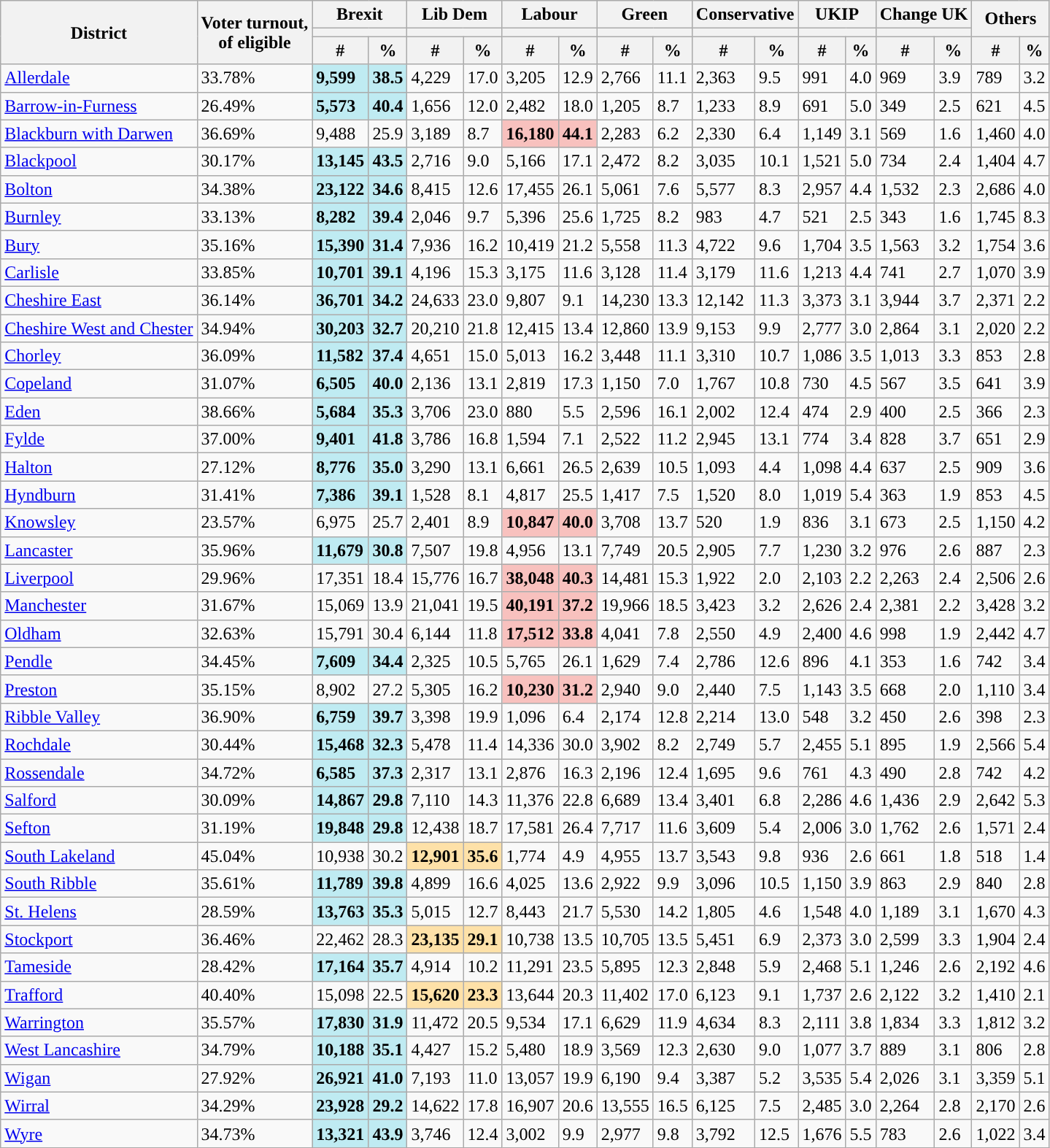<table class="wikitable sortable">
<tr>
<th rowspan=3>District</th>
<th rowspan=3>Voter turnout,<br>of eligible</th>
<th colspan="2">Brexit</th>
<th colspan="2">Lib Dem</th>
<th colspan="2">Labour</th>
<th colspan="2">Green</th>
<th colspan="2">Conservative</th>
<th colspan="2">UKIP</th>
<th colspan="2">Change UK</th>
<th colspan="2" rowspan="2">Others</th>
</tr>
<tr>
<th colspan="2" style="background:"></th>
<th colspan="2" style="background:"></th>
<th colspan="2" style="background:"></th>
<th colspan="2" style="background:"></th>
<th colspan="2" style="background:"></th>
<th colspan="2" style="background:"></th>
<th colspan="2" style="background:"></th>
</tr>
<tr>
<th>#</th>
<th>%</th>
<th>#</th>
<th>%</th>
<th>#</th>
<th>%</th>
<th>#</th>
<th>%</th>
<th>#</th>
<th>%</th>
<th>#</th>
<th>%</th>
<th>#</th>
<th>%</th>
<th>#</th>
<th>%</th>
</tr>
<tr>
<td><a href='#'>Allerdale</a></td>
<td>33.78%</td>
<td style="background:#BFEBF2;"><strong>9,599</strong></td>
<td style="background:#BFEBF2;"><strong>38.5</strong></td>
<td>4,229</td>
<td>17.0</td>
<td>3,205</td>
<td>12.9</td>
<td>2,766</td>
<td>11.1</td>
<td>2,363</td>
<td>9.5</td>
<td>991</td>
<td>4.0</td>
<td>969</td>
<td>3.9</td>
<td>789</td>
<td>3.2</td>
</tr>
<tr>
<td><a href='#'>Barrow-in-Furness</a></td>
<td>26.49%</td>
<td style="background:#BFEBF2;"><strong>5,573</strong></td>
<td style="background:#BFEBF2;"><strong>40.4</strong></td>
<td>1,656</td>
<td>12.0</td>
<td>2,482</td>
<td>18.0</td>
<td>1,205</td>
<td>8.7</td>
<td>1,233</td>
<td>8.9</td>
<td>691</td>
<td>5.0</td>
<td>349</td>
<td>2.5</td>
<td>621</td>
<td>4.5</td>
</tr>
<tr>
<td><a href='#'>Blackburn with Darwen</a></td>
<td>36.69%</td>
<td>9,488</td>
<td>25.9</td>
<td>3,189</td>
<td>8.7</td>
<td style="background:#F8C1BE"><strong>16,180</strong></td>
<td style="background:#F8C1BE"><strong>44.1</strong></td>
<td>2,283</td>
<td>6.2</td>
<td>2,330</td>
<td>6.4</td>
<td>1,149</td>
<td>3.1</td>
<td>569</td>
<td>1.6</td>
<td>1,460</td>
<td>4.0</td>
</tr>
<tr>
<td><a href='#'>Blackpool</a></td>
<td>30.17%</td>
<td style="background:#BFEBF2;"><strong>13,145</strong></td>
<td style="background:#BFEBF2;"><strong>43.5</strong></td>
<td>2,716</td>
<td>9.0</td>
<td>5,166</td>
<td>17.1</td>
<td>2,472</td>
<td>8.2</td>
<td>3,035</td>
<td>10.1</td>
<td>1,521</td>
<td>5.0</td>
<td>734</td>
<td>2.4</td>
<td>1,404</td>
<td>4.7</td>
</tr>
<tr>
<td><a href='#'>Bolton</a></td>
<td>34.38%</td>
<td style="background:#BFEBF2;"><strong>23,122</strong></td>
<td style="background:#BFEBF2;"><strong>34.6</strong></td>
<td>8,415</td>
<td>12.6</td>
<td>17,455</td>
<td>26.1</td>
<td>5,061</td>
<td>7.6</td>
<td>5,577</td>
<td>8.3</td>
<td>2,957</td>
<td>4.4</td>
<td>1,532</td>
<td>2.3</td>
<td>2,686</td>
<td>4.0</td>
</tr>
<tr>
<td><a href='#'>Burnley</a></td>
<td>33.13%</td>
<td style="background:#BFEBF2;"><strong>8,282</strong></td>
<td style="background:#BFEBF2;"><strong>39.4</strong></td>
<td>2,046</td>
<td>9.7</td>
<td>5,396</td>
<td>25.6</td>
<td>1,725</td>
<td>8.2</td>
<td>983</td>
<td>4.7</td>
<td>521</td>
<td>2.5</td>
<td>343</td>
<td>1.6</td>
<td>1,745</td>
<td>8.3</td>
</tr>
<tr>
<td><a href='#'>Bury</a></td>
<td>35.16%</td>
<td style="background:#BFEBF2;"><strong>15,390</strong></td>
<td style="background:#BFEBF2;"><strong>31.4</strong></td>
<td>7,936</td>
<td>16.2</td>
<td>10,419</td>
<td>21.2</td>
<td>5,558</td>
<td>11.3</td>
<td>4,722</td>
<td>9.6</td>
<td>1,704</td>
<td>3.5</td>
<td>1,563</td>
<td>3.2</td>
<td>1,754</td>
<td>3.6</td>
</tr>
<tr>
<td><a href='#'>Carlisle</a></td>
<td>33.85%</td>
<td style="background:#BFEBF2;"><strong>10,701</strong></td>
<td style="background:#BFEBF2;"><strong>39.1</strong></td>
<td>4,196</td>
<td>15.3</td>
<td>3,175</td>
<td>11.6</td>
<td>3,128</td>
<td>11.4</td>
<td>3,179</td>
<td>11.6</td>
<td>1,213</td>
<td>4.4</td>
<td>741</td>
<td>2.7</td>
<td>1,070</td>
<td>3.9</td>
</tr>
<tr>
<td><a href='#'>Cheshire East</a></td>
<td>36.14%</td>
<td style="background:#BFEBF2;"><strong>36,701</strong></td>
<td style="background:#BFEBF2;"><strong>34.2</strong></td>
<td>24,633</td>
<td>23.0</td>
<td>9,807</td>
<td>9.1</td>
<td>14,230</td>
<td>13.3</td>
<td>12,142</td>
<td>11.3</td>
<td>3,373</td>
<td>3.1</td>
<td>3,944</td>
<td>3.7</td>
<td>2,371</td>
<td>2.2</td>
</tr>
<tr>
<td><a href='#'>Cheshire West and Chester</a></td>
<td>34.94%</td>
<td style="background:#BFEBF2;"><strong>30,203</strong></td>
<td style="background:#BFEBF2;"><strong>32.7</strong></td>
<td>20,210</td>
<td>21.8</td>
<td>12,415</td>
<td>13.4</td>
<td>12,860</td>
<td>13.9</td>
<td>9,153</td>
<td>9.9</td>
<td>2,777</td>
<td>3.0</td>
<td>2,864</td>
<td>3.1</td>
<td>2,020</td>
<td>2.2</td>
</tr>
<tr>
<td><a href='#'>Chorley</a></td>
<td>36.09%</td>
<td style="background:#BFEBF2;"><strong>11,582</strong></td>
<td style="background:#BFEBF2;"><strong>37.4</strong></td>
<td>4,651</td>
<td>15.0</td>
<td>5,013</td>
<td>16.2</td>
<td>3,448</td>
<td>11.1</td>
<td>3,310</td>
<td>10.7</td>
<td>1,086</td>
<td>3.5</td>
<td>1,013</td>
<td>3.3</td>
<td>853</td>
<td>2.8</td>
</tr>
<tr>
<td><a href='#'>Copeland</a></td>
<td>31.07%</td>
<td style="background:#BFEBF2;"><strong>6,505</strong></td>
<td style="background:#BFEBF2;"><strong>40.0</strong></td>
<td>2,136</td>
<td>13.1</td>
<td>2,819</td>
<td>17.3</td>
<td>1,150</td>
<td>7.0</td>
<td>1,767</td>
<td>10.8</td>
<td>730</td>
<td>4.5</td>
<td>567</td>
<td>3.5</td>
<td>641</td>
<td>3.9</td>
</tr>
<tr>
<td><a href='#'>Eden</a></td>
<td>38.66%</td>
<td style="background:#BFEBF2;"><strong>5,684</strong></td>
<td style="background:#BFEBF2;"><strong>35.3</strong></td>
<td>3,706</td>
<td>23.0</td>
<td>880</td>
<td>5.5</td>
<td>2,596</td>
<td>16.1</td>
<td>2,002</td>
<td>12.4</td>
<td>474</td>
<td>2.9</td>
<td>400</td>
<td>2.5</td>
<td>366</td>
<td>2.3</td>
</tr>
<tr>
<td><a href='#'>Fylde</a></td>
<td>37.00%</td>
<td style="background:#BFEBF2;"><strong>9,401</strong></td>
<td style="background:#BFEBF2;"><strong>41.8</strong></td>
<td>3,786</td>
<td>16.8</td>
<td>1,594</td>
<td>7.1</td>
<td>2,522</td>
<td>11.2</td>
<td>2,945</td>
<td>13.1</td>
<td>774</td>
<td>3.4</td>
<td>828</td>
<td>3.7</td>
<td>651</td>
<td>2.9</td>
</tr>
<tr>
<td><a href='#'>Halton</a></td>
<td>27.12%</td>
<td style="background:#BFEBF2;"><strong>8,776</strong></td>
<td style="background:#BFEBF2;"><strong>35.0</strong></td>
<td>3,290</td>
<td>13.1</td>
<td>6,661</td>
<td>26.5</td>
<td>2,639</td>
<td>10.5</td>
<td>1,093</td>
<td>4.4</td>
<td>1,098</td>
<td>4.4</td>
<td>637</td>
<td>2.5</td>
<td>909</td>
<td>3.6</td>
</tr>
<tr>
<td><a href='#'>Hyndburn</a></td>
<td>31.41%</td>
<td style="background:#BFEBF2;"><strong>7,386</strong></td>
<td style="background:#BFEBF2;"><strong>39.1</strong></td>
<td>1,528</td>
<td>8.1</td>
<td>4,817</td>
<td>25.5</td>
<td>1,417</td>
<td>7.5</td>
<td>1,520</td>
<td>8.0</td>
<td>1,019</td>
<td>5.4</td>
<td>363</td>
<td>1.9</td>
<td>853</td>
<td>4.5</td>
</tr>
<tr>
<td><a href='#'>Knowsley</a></td>
<td>23.57%</td>
<td>6,975</td>
<td>25.7</td>
<td>2,401</td>
<td>8.9</td>
<td style="background:#F8C1BE"><strong>10,847</strong></td>
<td style="background:#F8C1BE"><strong>40.0</strong></td>
<td>3,708</td>
<td>13.7</td>
<td>520</td>
<td>1.9</td>
<td>836</td>
<td>3.1</td>
<td>673</td>
<td>2.5</td>
<td>1,150</td>
<td>4.2</td>
</tr>
<tr>
<td><a href='#'>Lancaster</a></td>
<td>35.96%</td>
<td style="background:#BFEBF2;"><strong>11,679</strong></td>
<td style="background:#BFEBF2;"><strong>30.8</strong></td>
<td>7,507</td>
<td>19.8</td>
<td>4,956</td>
<td>13.1</td>
<td>7,749</td>
<td>20.5</td>
<td>2,905</td>
<td>7.7</td>
<td>1,230</td>
<td>3.2</td>
<td>976</td>
<td>2.6</td>
<td>887</td>
<td>2.3</td>
</tr>
<tr>
<td><a href='#'>Liverpool</a></td>
<td>29.96%</td>
<td>17,351</td>
<td>18.4</td>
<td>15,776</td>
<td>16.7</td>
<td style="background:#F8C1BE"><strong>38,048</strong></td>
<td style="background:#F8C1BE"><strong>40.3</strong></td>
<td>14,481</td>
<td>15.3</td>
<td>1,922</td>
<td>2.0</td>
<td>2,103</td>
<td>2.2</td>
<td>2,263</td>
<td>2.4</td>
<td>2,506</td>
<td>2.6</td>
</tr>
<tr>
<td><a href='#'>Manchester</a></td>
<td>31.67%</td>
<td>15,069</td>
<td>13.9</td>
<td>21,041</td>
<td>19.5</td>
<td style="background:#F8C1BE"><strong>40,191</strong></td>
<td style="background:#F8C1BE"><strong>37.2</strong></td>
<td>19,966</td>
<td>18.5</td>
<td>3,423</td>
<td>3.2</td>
<td>2,626</td>
<td>2.4</td>
<td>2,381</td>
<td>2.2</td>
<td>3,428</td>
<td>3.2</td>
</tr>
<tr>
<td><a href='#'>Oldham</a></td>
<td>32.63%</td>
<td>15,791</td>
<td>30.4</td>
<td>6,144</td>
<td>11.8</td>
<td style="background:#F8C1BE"><strong>17,512</strong></td>
<td style="background:#F8C1BE"><strong>33.8</strong></td>
<td>4,041</td>
<td>7.8</td>
<td>2,550</td>
<td>4.9</td>
<td>2,400</td>
<td>4.6</td>
<td>998</td>
<td>1.9</td>
<td>2,442</td>
<td>4.7</td>
</tr>
<tr>
<td><a href='#'>Pendle</a></td>
<td>34.45%</td>
<td style="background:#BFEBF2;"><strong>7,609</strong></td>
<td style="background:#BFEBF2;"><strong>34.4</strong></td>
<td>2,325</td>
<td>10.5</td>
<td>5,765</td>
<td>26.1</td>
<td>1,629</td>
<td>7.4</td>
<td>2,786</td>
<td>12.6</td>
<td>896</td>
<td>4.1</td>
<td>353</td>
<td>1.6</td>
<td>742</td>
<td>3.4</td>
</tr>
<tr>
<td><a href='#'>Preston</a></td>
<td>35.15%</td>
<td>8,902</td>
<td>27.2</td>
<td>5,305</td>
<td>16.2</td>
<td style="background:#F8C1BE"><strong>10,230</strong></td>
<td style="background:#F8C1BE"><strong>31.2</strong></td>
<td>2,940</td>
<td>9.0</td>
<td>2,440</td>
<td>7.5</td>
<td>1,143</td>
<td>3.5</td>
<td>668</td>
<td>2.0</td>
<td>1,110</td>
<td>3.4</td>
</tr>
<tr>
<td><a href='#'>Ribble Valley</a></td>
<td>36.90%</td>
<td style="background:#BFEBF2;"><strong>6,759</strong></td>
<td style="background:#BFEBF2;"><strong>39.7</strong></td>
<td>3,398</td>
<td>19.9</td>
<td>1,096</td>
<td>6.4</td>
<td>2,174</td>
<td>12.8</td>
<td>2,214</td>
<td>13.0</td>
<td>548</td>
<td>3.2</td>
<td>450</td>
<td>2.6</td>
<td>398</td>
<td>2.3</td>
</tr>
<tr>
<td><a href='#'>Rochdale</a></td>
<td>30.44%</td>
<td style="background:#BFEBF2;"><strong>15,468</strong></td>
<td style="background:#BFEBF2;"><strong>32.3</strong></td>
<td>5,478</td>
<td>11.4</td>
<td>14,336</td>
<td>30.0</td>
<td>3,902</td>
<td>8.2</td>
<td>2,749</td>
<td>5.7</td>
<td>2,455</td>
<td>5.1</td>
<td>895</td>
<td>1.9</td>
<td>2,566</td>
<td>5.4</td>
</tr>
<tr>
<td><a href='#'>Rossendale</a></td>
<td>34.72%</td>
<td style="background:#BFEBF2;"><strong>6,585</strong></td>
<td style="background:#BFEBF2;"><strong>37.3</strong></td>
<td>2,317</td>
<td>13.1</td>
<td>2,876</td>
<td>16.3</td>
<td>2,196</td>
<td>12.4</td>
<td>1,695</td>
<td>9.6</td>
<td>761</td>
<td>4.3</td>
<td>490</td>
<td>2.8</td>
<td>742</td>
<td>4.2</td>
</tr>
<tr>
<td><a href='#'>Salford</a></td>
<td>30.09%</td>
<td style="background:#BFEBF2;"><strong>14,867</strong></td>
<td style="background:#BFEBF2;"><strong>29.8</strong></td>
<td>7,110</td>
<td>14.3</td>
<td>11,376</td>
<td>22.8</td>
<td>6,689</td>
<td>13.4</td>
<td>3,401</td>
<td>6.8</td>
<td>2,286</td>
<td>4.6</td>
<td>1,436</td>
<td>2.9</td>
<td>2,642</td>
<td>5.3</td>
</tr>
<tr>
<td><a href='#'>Sefton</a></td>
<td>31.19%</td>
<td style="background:#BFEBF2;"><strong>19,848</strong></td>
<td style="background:#BFEBF2;"><strong>29.8</strong></td>
<td>12,438</td>
<td>18.7</td>
<td>17,581</td>
<td>26.4</td>
<td>7,717</td>
<td>11.6</td>
<td>3,609</td>
<td>5.4</td>
<td>2,006</td>
<td>3.0</td>
<td>1,762</td>
<td>2.6</td>
<td>1,571</td>
<td>2.4</td>
</tr>
<tr>
<td><a href='#'>South Lakeland</a></td>
<td>45.04%</td>
<td>10,938</td>
<td>30.2</td>
<td style="background:#FEE1A8"><strong>12,901</strong></td>
<td style="background:#FEE1A8"><strong>35.6</strong></td>
<td>1,774</td>
<td>4.9</td>
<td>4,955</td>
<td>13.7</td>
<td>3,543</td>
<td>9.8</td>
<td>936</td>
<td>2.6</td>
<td>661</td>
<td>1.8</td>
<td>518</td>
<td>1.4</td>
</tr>
<tr>
<td><a href='#'>South Ribble</a></td>
<td>35.61%</td>
<td style="background:#BFEBF2;"><strong>11,789</strong></td>
<td style="background:#BFEBF2;"><strong>39.8</strong></td>
<td>4,899</td>
<td>16.6</td>
<td>4,025</td>
<td>13.6</td>
<td>2,922</td>
<td>9.9</td>
<td>3,096</td>
<td>10.5</td>
<td>1,150</td>
<td>3.9</td>
<td>863</td>
<td>2.9</td>
<td>840</td>
<td>2.8</td>
</tr>
<tr>
<td><a href='#'>St. Helens</a></td>
<td>28.59%</td>
<td style="background:#BFEBF2;"><strong>13,763</strong></td>
<td style="background:#BFEBF2;"><strong>35.3</strong></td>
<td>5,015</td>
<td>12.7</td>
<td>8,443</td>
<td>21.7</td>
<td>5,530</td>
<td>14.2</td>
<td>1,805</td>
<td>4.6</td>
<td>1,548</td>
<td>4.0</td>
<td>1,189</td>
<td>3.1</td>
<td>1,670</td>
<td>4.3</td>
</tr>
<tr>
<td><a href='#'>Stockport</a></td>
<td>36.46%</td>
<td>22,462</td>
<td>28.3</td>
<td style="background:#FEE1A8"><strong>23,135</strong></td>
<td style="background:#FEE1A8"><strong>29.1</strong></td>
<td>10,738</td>
<td>13.5</td>
<td>10,705</td>
<td>13.5</td>
<td>5,451</td>
<td>6.9</td>
<td>2,373</td>
<td>3.0</td>
<td>2,599</td>
<td>3.3</td>
<td>1,904</td>
<td>2.4</td>
</tr>
<tr>
<td><a href='#'>Tameside</a></td>
<td>28.42%</td>
<td style="background:#BFEBF2;"><strong>17,164</strong></td>
<td style="background:#BFEBF2;"><strong>35.7</strong></td>
<td>4,914</td>
<td>10.2</td>
<td>11,291</td>
<td>23.5</td>
<td>5,895</td>
<td>12.3</td>
<td>2,848</td>
<td>5.9</td>
<td>2,468</td>
<td>5.1</td>
<td>1,246</td>
<td>2.6</td>
<td>2,192</td>
<td>4.6</td>
</tr>
<tr>
<td><a href='#'>Trafford</a></td>
<td>40.40%</td>
<td>15,098</td>
<td>22.5</td>
<td style="background:#FEE1A8"><strong>15,620</strong></td>
<td style="background:#FEE1A8"><strong>23.3</strong></td>
<td>13,644</td>
<td>20.3</td>
<td>11,402</td>
<td>17.0</td>
<td>6,123</td>
<td>9.1</td>
<td>1,737</td>
<td>2.6</td>
<td>2,122</td>
<td>3.2</td>
<td>1,410</td>
<td>2.1</td>
</tr>
<tr>
<td><a href='#'>Warrington</a></td>
<td>35.57%</td>
<td style="background:#BFEBF2;"><strong>17,830</strong></td>
<td style="background:#BFEBF2;"><strong>31.9</strong></td>
<td>11,472</td>
<td>20.5</td>
<td>9,534</td>
<td>17.1</td>
<td>6,629</td>
<td>11.9</td>
<td>4,634</td>
<td>8.3</td>
<td>2,111</td>
<td>3.8</td>
<td>1,834</td>
<td>3.3</td>
<td>1,812</td>
<td>3.2</td>
</tr>
<tr>
<td><a href='#'>West Lancashire</a></td>
<td>34.79%</td>
<td style="background:#BFEBF2;"><strong>10,188</strong></td>
<td style="background:#BFEBF2;"><strong>35.1</strong></td>
<td>4,427</td>
<td>15.2</td>
<td>5,480</td>
<td>18.9</td>
<td>3,569</td>
<td>12.3</td>
<td>2,630</td>
<td>9.0</td>
<td>1,077</td>
<td>3.7</td>
<td>889</td>
<td>3.1</td>
<td>806</td>
<td>2.8</td>
</tr>
<tr>
<td><a href='#'>Wigan</a></td>
<td>27.92%</td>
<td style="background:#BFEBF2;"><strong>26,921</strong></td>
<td style="background:#BFEBF2;"><strong>41.0</strong></td>
<td>7,193</td>
<td>11.0</td>
<td>13,057</td>
<td>19.9</td>
<td>6,190</td>
<td>9.4</td>
<td>3,387</td>
<td>5.2</td>
<td>3,535</td>
<td>5.4</td>
<td>2,026</td>
<td>3.1</td>
<td>3,359</td>
<td>5.1</td>
</tr>
<tr>
<td><a href='#'>Wirral</a></td>
<td>34.29%</td>
<td style="background:#BFEBF2;"><strong>23,928</strong></td>
<td style="background:#BFEBF2;"><strong>29.2</strong></td>
<td>14,622</td>
<td>17.8</td>
<td>16,907</td>
<td>20.6</td>
<td>13,555</td>
<td>16.5</td>
<td>6,125</td>
<td>7.5</td>
<td>2,485</td>
<td>3.0</td>
<td>2,264</td>
<td>2.8</td>
<td>2,170</td>
<td>2.6</td>
</tr>
<tr>
<td><a href='#'>Wyre</a></td>
<td>34.73%</td>
<td style="background:#BFEBF2;"><strong>13,321</strong></td>
<td style="background:#BFEBF2;"><strong>43.9</strong></td>
<td>3,746</td>
<td>12.4</td>
<td>3,002</td>
<td>9.9</td>
<td>2,977</td>
<td>9.8</td>
<td>3,792</td>
<td>12.5</td>
<td>1,676</td>
<td>5.5</td>
<td>783</td>
<td>2.6</td>
<td>1,022</td>
<td>3.4</td>
</tr>
</table>
